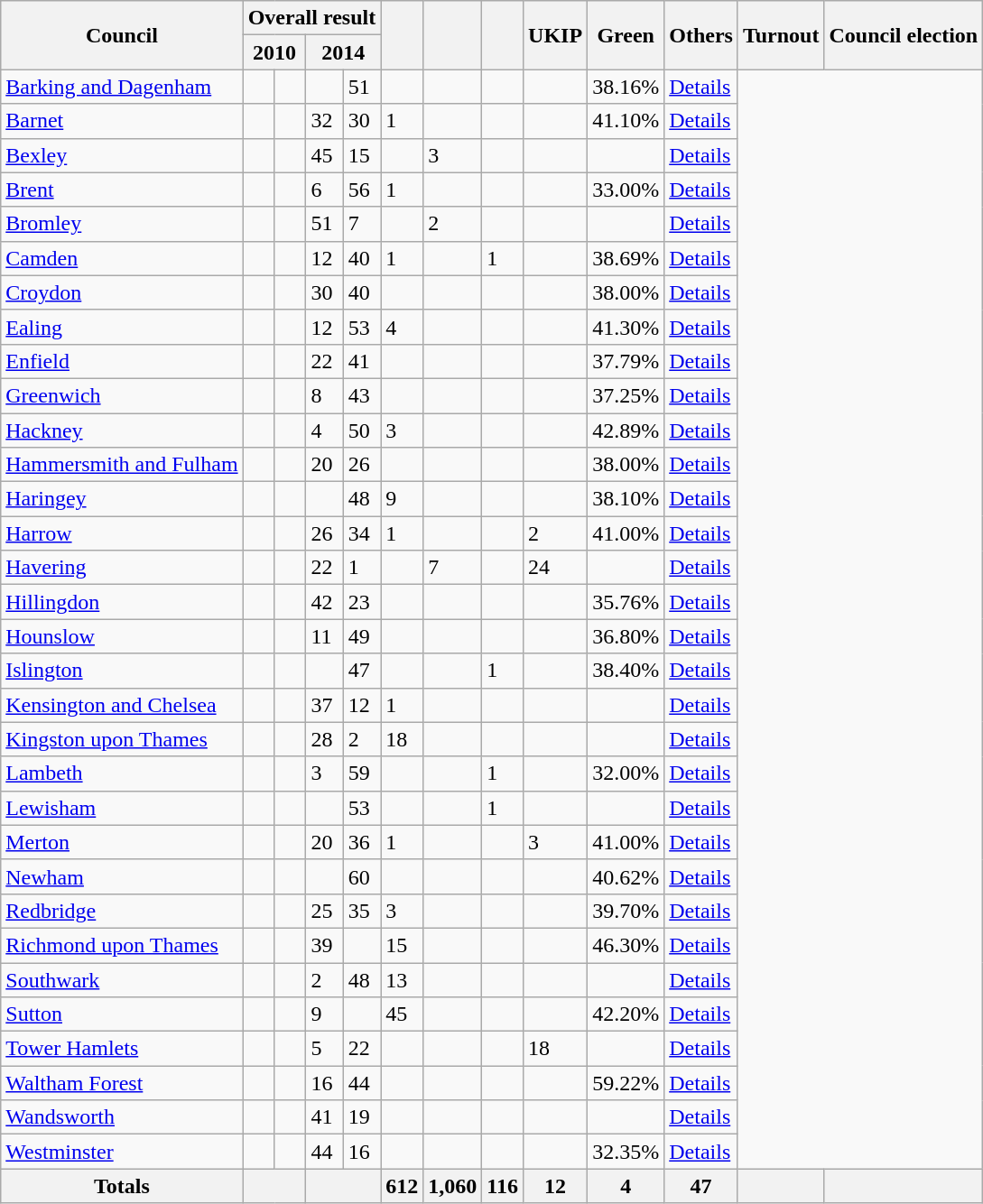<table class="sortable wikitable">
<tr>
<th rowspan=2>Council</th>
<th colspan=4>Overall result</th>
<th rowspan=2></th>
<th rowspan=2></th>
<th rowspan=2></th>
<th rowspan=2>UKIP</th>
<th rowspan=2>Green</th>
<th rowspan=2>Others</th>
<th rowspan=2>Turnout</th>
<th rowspan=2 class="unsortable">Council election</th>
</tr>
<tr>
<th colspan=2>2010</th>
<th colspan=2>2014</th>
</tr>
<tr>
<td><a href='#'>Barking and Dagenham</a></td>
<td></td>
<td></td>
<td></td>
<td>51</td>
<td></td>
<td></td>
<td></td>
<td></td>
<td>38.16%</td>
<td><a href='#'>Details</a></td>
</tr>
<tr>
<td><a href='#'>Barnet</a></td>
<td></td>
<td></td>
<td>32</td>
<td>30</td>
<td>1</td>
<td></td>
<td></td>
<td></td>
<td>41.10%</td>
<td><a href='#'>Details</a></td>
</tr>
<tr>
<td><a href='#'>Bexley</a></td>
<td></td>
<td></td>
<td>45</td>
<td>15</td>
<td></td>
<td>3</td>
<td></td>
<td></td>
<td></td>
<td><a href='#'>Details</a></td>
</tr>
<tr>
<td><a href='#'>Brent</a></td>
<td></td>
<td></td>
<td>6</td>
<td>56</td>
<td>1</td>
<td></td>
<td></td>
<td></td>
<td>33.00%</td>
<td><a href='#'>Details</a></td>
</tr>
<tr>
<td><a href='#'>Bromley</a></td>
<td></td>
<td></td>
<td>51</td>
<td>7</td>
<td></td>
<td>2</td>
<td></td>
<td></td>
<td></td>
<td><a href='#'>Details</a></td>
</tr>
<tr>
<td><a href='#'>Camden</a></td>
<td></td>
<td></td>
<td>12</td>
<td>40</td>
<td>1</td>
<td></td>
<td>1</td>
<td></td>
<td>38.69%</td>
<td><a href='#'>Details</a></td>
</tr>
<tr>
<td><a href='#'>Croydon</a></td>
<td></td>
<td></td>
<td>30</td>
<td>40</td>
<td></td>
<td></td>
<td></td>
<td></td>
<td>38.00%</td>
<td><a href='#'>Details</a></td>
</tr>
<tr>
<td><a href='#'>Ealing</a></td>
<td></td>
<td></td>
<td>12</td>
<td>53</td>
<td>4</td>
<td></td>
<td></td>
<td></td>
<td>41.30%</td>
<td><a href='#'>Details</a></td>
</tr>
<tr>
<td><a href='#'>Enfield</a></td>
<td></td>
<td></td>
<td>22</td>
<td>41</td>
<td></td>
<td></td>
<td></td>
<td></td>
<td>37.79%</td>
<td><a href='#'>Details</a></td>
</tr>
<tr>
<td><a href='#'>Greenwich</a></td>
<td></td>
<td></td>
<td>8</td>
<td>43</td>
<td></td>
<td></td>
<td></td>
<td></td>
<td>37.25%</td>
<td><a href='#'>Details</a></td>
</tr>
<tr>
<td><a href='#'>Hackney</a></td>
<td></td>
<td></td>
<td>4</td>
<td>50</td>
<td>3</td>
<td></td>
<td></td>
<td></td>
<td>42.89%</td>
<td><a href='#'>Details</a></td>
</tr>
<tr>
<td><a href='#'>Hammersmith and Fulham</a></td>
<td></td>
<td></td>
<td>20</td>
<td>26</td>
<td></td>
<td></td>
<td></td>
<td></td>
<td>38.00%</td>
<td><a href='#'>Details</a></td>
</tr>
<tr>
<td><a href='#'>Haringey</a></td>
<td></td>
<td></td>
<td></td>
<td>48</td>
<td>9</td>
<td></td>
<td></td>
<td></td>
<td>38.10%</td>
<td><a href='#'>Details</a></td>
</tr>
<tr>
<td><a href='#'>Harrow</a></td>
<td></td>
<td></td>
<td>26</td>
<td>34</td>
<td>1</td>
<td></td>
<td></td>
<td>2</td>
<td>41.00%</td>
<td><a href='#'>Details</a></td>
</tr>
<tr>
<td><a href='#'>Havering</a></td>
<td></td>
<td></td>
<td>22</td>
<td>1</td>
<td></td>
<td>7</td>
<td></td>
<td>24</td>
<td></td>
<td><a href='#'>Details</a></td>
</tr>
<tr>
<td><a href='#'>Hillingdon</a></td>
<td></td>
<td></td>
<td>42</td>
<td>23</td>
<td></td>
<td></td>
<td></td>
<td></td>
<td>35.76%</td>
<td><a href='#'>Details</a></td>
</tr>
<tr>
<td><a href='#'>Hounslow</a></td>
<td></td>
<td></td>
<td>11</td>
<td>49</td>
<td></td>
<td></td>
<td></td>
<td></td>
<td>36.80%</td>
<td><a href='#'>Details</a></td>
</tr>
<tr>
<td><a href='#'>Islington</a></td>
<td></td>
<td></td>
<td></td>
<td>47</td>
<td></td>
<td></td>
<td>1</td>
<td></td>
<td>38.40%</td>
<td><a href='#'>Details</a></td>
</tr>
<tr>
<td><a href='#'>Kensington and Chelsea</a></td>
<td></td>
<td></td>
<td>37</td>
<td>12</td>
<td>1</td>
<td></td>
<td></td>
<td></td>
<td></td>
<td><a href='#'>Details</a></td>
</tr>
<tr>
<td><a href='#'>Kingston upon Thames</a></td>
<td></td>
<td></td>
<td>28</td>
<td>2</td>
<td>18</td>
<td></td>
<td></td>
<td></td>
<td></td>
<td><a href='#'>Details</a></td>
</tr>
<tr>
<td><a href='#'>Lambeth</a></td>
<td></td>
<td></td>
<td>3</td>
<td>59</td>
<td></td>
<td></td>
<td>1</td>
<td></td>
<td>32.00%</td>
<td><a href='#'>Details</a></td>
</tr>
<tr>
<td><a href='#'>Lewisham</a></td>
<td></td>
<td></td>
<td></td>
<td>53</td>
<td></td>
<td></td>
<td>1</td>
<td></td>
<td></td>
<td><a href='#'>Details</a></td>
</tr>
<tr>
<td><a href='#'>Merton</a></td>
<td></td>
<td></td>
<td>20</td>
<td>36</td>
<td>1</td>
<td></td>
<td></td>
<td>3</td>
<td>41.00%</td>
<td><a href='#'>Details</a></td>
</tr>
<tr>
<td><a href='#'>Newham</a></td>
<td></td>
<td></td>
<td></td>
<td>60</td>
<td></td>
<td></td>
<td></td>
<td></td>
<td>40.62%</td>
<td><a href='#'>Details</a></td>
</tr>
<tr>
<td><a href='#'>Redbridge</a></td>
<td></td>
<td></td>
<td>25</td>
<td>35</td>
<td>3</td>
<td></td>
<td></td>
<td></td>
<td>39.70%</td>
<td><a href='#'>Details</a></td>
</tr>
<tr>
<td><a href='#'>Richmond upon Thames</a></td>
<td></td>
<td></td>
<td>39</td>
<td></td>
<td>15</td>
<td></td>
<td></td>
<td></td>
<td>46.30%</td>
<td><a href='#'>Details</a></td>
</tr>
<tr>
<td><a href='#'>Southwark</a></td>
<td></td>
<td></td>
<td>2</td>
<td>48</td>
<td>13</td>
<td></td>
<td></td>
<td></td>
<td></td>
<td><a href='#'>Details</a></td>
</tr>
<tr>
<td><a href='#'>Sutton</a></td>
<td></td>
<td></td>
<td>9</td>
<td></td>
<td>45</td>
<td></td>
<td></td>
<td></td>
<td>42.20%</td>
<td><a href='#'>Details</a></td>
</tr>
<tr>
<td><a href='#'>Tower Hamlets</a></td>
<td></td>
<td></td>
<td>5</td>
<td>22</td>
<td></td>
<td></td>
<td></td>
<td>18</td>
<td></td>
<td><a href='#'>Details</a></td>
</tr>
<tr>
<td><a href='#'>Waltham Forest</a></td>
<td></td>
<td></td>
<td>16</td>
<td>44</td>
<td></td>
<td></td>
<td></td>
<td></td>
<td>59.22%</td>
<td><a href='#'>Details</a></td>
</tr>
<tr>
<td><a href='#'>Wandsworth</a></td>
<td></td>
<td></td>
<td>41</td>
<td>19</td>
<td></td>
<td></td>
<td></td>
<td></td>
<td></td>
<td><a href='#'>Details</a></td>
</tr>
<tr>
<td><a href='#'>Westminster</a></td>
<td></td>
<td></td>
<td>44</td>
<td>16</td>
<td></td>
<td></td>
<td></td>
<td></td>
<td>32.35%</td>
<td><a href='#'>Details</a></td>
</tr>
<tr>
<th>Totals</th>
<th colspan=2></th>
<th colspan=2></th>
<th>612</th>
<th>1,060</th>
<th>116</th>
<th>12</th>
<th>4</th>
<th>47</th>
<th></th>
<th></th>
</tr>
</table>
